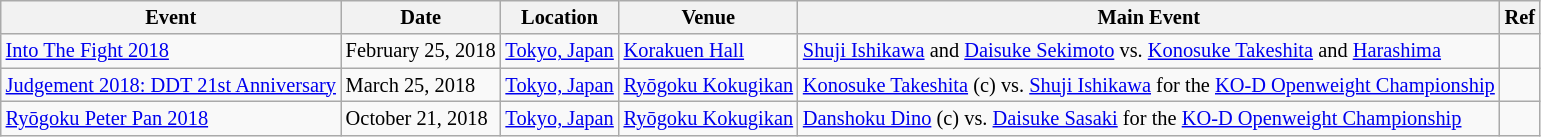<table class="wikitable" style="font-size:85%;">
<tr>
<th>Event</th>
<th>Date</th>
<th>Location</th>
<th>Venue</th>
<th>Main Event</th>
<th>Ref</th>
</tr>
<tr>
<td><a href='#'>Into The Fight 2018</a></td>
<td>February 25, 2018</td>
<td><a href='#'>Tokyo, Japan</a></td>
<td><a href='#'>Korakuen Hall</a></td>
<td><a href='#'>Shuji Ishikawa</a> and <a href='#'>Daisuke Sekimoto</a> vs. <a href='#'>Konosuke Takeshita</a> and <a href='#'>Harashima</a></td>
<td></td>
</tr>
<tr>
<td><a href='#'>Judgement 2018: DDT 21st Anniversary</a></td>
<td>March 25, 2018</td>
<td><a href='#'>Tokyo, Japan</a></td>
<td><a href='#'>Ryōgoku Kokugikan</a></td>
<td><a href='#'>Konosuke Takeshita</a> (c) vs. <a href='#'>Shuji Ishikawa</a> for the <a href='#'>KO-D Openweight Championship</a></td>
<td></td>
</tr>
<tr>
<td><a href='#'>Ryōgoku Peter Pan 2018</a></td>
<td>October 21, 2018</td>
<td><a href='#'>Tokyo, Japan</a></td>
<td><a href='#'>Ryōgoku Kokugikan</a></td>
<td><a href='#'>Danshoku Dino</a> (c) vs. <a href='#'>Daisuke Sasaki</a> for the <a href='#'>KO-D Openweight Championship</a></td>
<td></td>
</tr>
</table>
